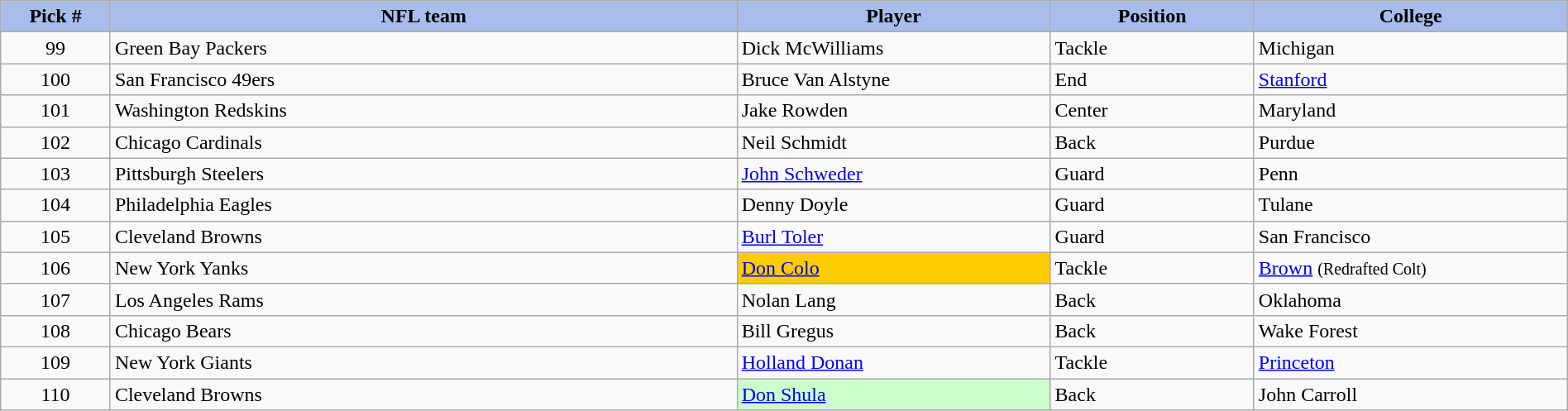<table class="wikitable sortable sortable" style="width: 100%">
<tr>
<th style="background:#A8BDEC;" width=7%>Pick #</th>
<th width=40% style="background:#A8BDEC;">NFL team</th>
<th width=20% style="background:#A8BDEC;">Player</th>
<th width=13% style="background:#A8BDEC;">Position</th>
<th style="background:#A8BDEC;">College</th>
</tr>
<tr>
<td align=center>99</td>
<td>Green Bay Packers</td>
<td>Dick McWilliams</td>
<td>Tackle</td>
<td>Michigan</td>
</tr>
<tr>
<td align=center>100</td>
<td>San Francisco 49ers</td>
<td>Bruce Van Alstyne</td>
<td>End</td>
<td><a href='#'>Stanford</a></td>
</tr>
<tr>
<td align=center>101</td>
<td>Washington Redskins</td>
<td>Jake Rowden</td>
<td>Center</td>
<td>Maryland</td>
</tr>
<tr>
<td align=center>102</td>
<td>Chicago Cardinals</td>
<td>Neil Schmidt</td>
<td>Back</td>
<td>Purdue</td>
</tr>
<tr>
<td align=center>103</td>
<td>Pittsburgh Steelers</td>
<td><a href='#'>John Schweder</a></td>
<td>Guard</td>
<td>Penn</td>
</tr>
<tr>
<td align=center>104</td>
<td>Philadelphia Eagles</td>
<td>Denny Doyle</td>
<td>Guard</td>
<td>Tulane</td>
</tr>
<tr>
<td align=center>105</td>
<td>Cleveland Browns</td>
<td><a href='#'>Burl Toler</a></td>
<td>Guard</td>
<td>San Francisco</td>
</tr>
<tr>
<td align=center>106</td>
<td>New York Yanks</td>
<td bgcolor="#FFCC00"><a href='#'>Don Colo</a></td>
<td>Tackle</td>
<td><a href='#'>Brown</a> <small>(Redrafted Colt)</small></td>
</tr>
<tr>
<td align=center>107</td>
<td>Los Angeles Rams</td>
<td>Nolan Lang</td>
<td>Back</td>
<td>Oklahoma</td>
</tr>
<tr>
<td align=center>108</td>
<td>Chicago Bears</td>
<td>Bill Gregus</td>
<td>Back</td>
<td>Wake Forest</td>
</tr>
<tr>
<td align=center>109</td>
<td>New York Giants</td>
<td><a href='#'>Holland Donan</a></td>
<td>Tackle</td>
<td><a href='#'>Princeton</a></td>
</tr>
<tr>
<td align=center>110</td>
<td>Cleveland Browns</td>
<td bgcolor="#CCFFCC"><a href='#'>Don Shula</a></td>
<td>Back</td>
<td>John Carroll</td>
</tr>
</table>
